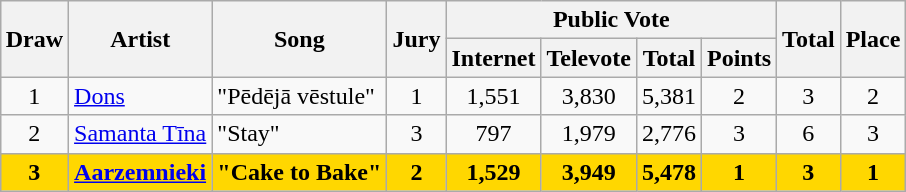<table class="sortable wikitable" style="margin: 1em auto 1em auto; text-align:center">
<tr>
<th rowspan="2">Draw</th>
<th rowspan="2">Artist</th>
<th rowspan="2">Song</th>
<th rowspan="2">Jury</th>
<th colspan="4">Public Vote</th>
<th rowspan="2">Total</th>
<th rowspan="2">Place</th>
</tr>
<tr>
<th>Internet</th>
<th>Televote</th>
<th>Total</th>
<th>Points</th>
</tr>
<tr>
<td>1</td>
<td align="left"><a href='#'>Dons</a></td>
<td align="left">"Pēdējā vēstule"</td>
<td>1</td>
<td>1,551</td>
<td>3,830</td>
<td>5,381</td>
<td>2</td>
<td>3</td>
<td>2</td>
</tr>
<tr>
<td>2</td>
<td align="left"><a href='#'>Samanta Tīna</a></td>
<td align="left">"Stay"</td>
<td>3</td>
<td>797</td>
<td>1,979</td>
<td>2,776</td>
<td>3</td>
<td>6</td>
<td>3</td>
</tr>
<tr style="font-weight:bold;background:gold;">
<td>3</td>
<td align="left"><a href='#'>Aarzemnieki</a></td>
<td align="left">"Cake to Bake"</td>
<td>2</td>
<td>1,529</td>
<td>3,949</td>
<td>5,478</td>
<td>1</td>
<td>3</td>
<td>1</td>
</tr>
</table>
